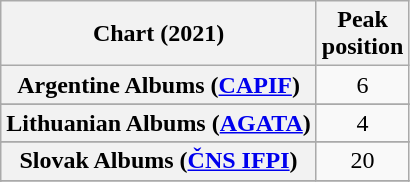<table class="wikitable sortable plainrowheaders" style="text-align:center">
<tr>
<th scope="col">Chart (2021)</th>
<th scope="col">Peak<br>position</th>
</tr>
<tr>
<th scope="row">Argentine Albums (<a href='#'>CAPIF</a>)</th>
<td>6</td>
</tr>
<tr>
</tr>
<tr>
</tr>
<tr>
</tr>
<tr>
</tr>
<tr>
</tr>
<tr>
</tr>
<tr>
</tr>
<tr>
</tr>
<tr>
</tr>
<tr>
</tr>
<tr>
</tr>
<tr>
</tr>
<tr>
</tr>
<tr>
</tr>
<tr>
</tr>
<tr>
</tr>
<tr>
<th scope="row">Lithuanian Albums (<a href='#'>AGATA</a>)</th>
<td>4</td>
</tr>
<tr>
</tr>
<tr>
</tr>
<tr>
</tr>
<tr>
</tr>
<tr>
</tr>
<tr>
<th scope="row">Slovak Albums (<a href='#'>ČNS IFPI</a>)</th>
<td>20</td>
</tr>
<tr>
</tr>
<tr>
</tr>
<tr>
</tr>
<tr>
</tr>
<tr>
</tr>
<tr>
</tr>
<tr>
</tr>
</table>
